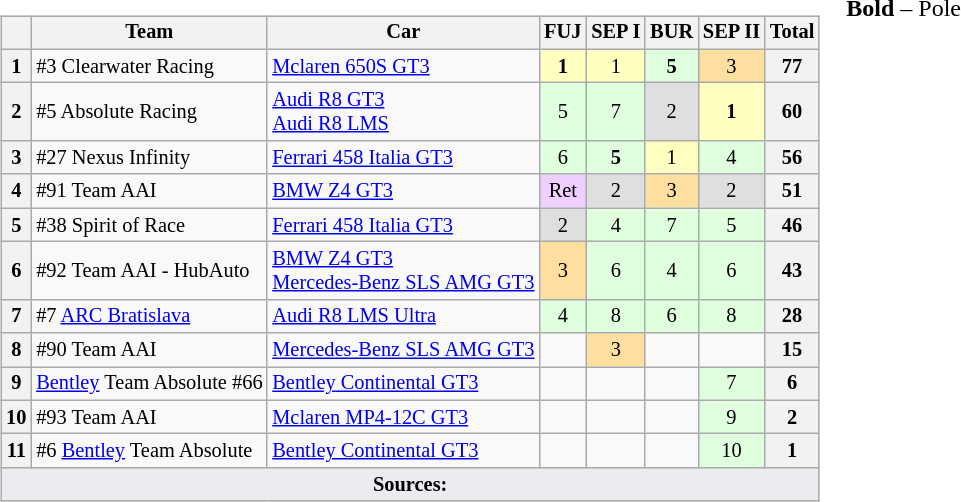<table>
<tr>
<td valign="top"><br><table class="wikitable" style="font-size: 85%; text-align:center;">
<tr>
<th></th>
<th>Team</th>
<th>Car</th>
<th>FUJ<br></th>
<th>SEP I<br></th>
<th>BUR<br></th>
<th>SEP II<br></th>
<th>Total</th>
</tr>
<tr>
<th>1</th>
<td align=left> #3 Clearwater Racing</td>
<td align=left><a href='#'>Mclaren 650S GT3</a></td>
<td style="background:#ffffbf;"><strong>1</strong></td>
<td style="background:#ffffbf;">1</td>
<td style="background:#dfffdf;"><strong>5</strong></td>
<td style="background:#ffdf9f;">3</td>
<th>77</th>
</tr>
<tr>
<th>2</th>
<td align=left> #5 Absolute Racing</td>
<td align=left><a href='#'>Audi R8 GT3</a><br><a href='#'>Audi R8 LMS</a></td>
<td style="background:#dfffdf;">5</td>
<td style="background:#dfffdf;">7</td>
<td style="background:#dfdfdf;">2</td>
<td style="background:#ffffbf;"><strong>1</strong></td>
<th>60</th>
</tr>
<tr>
<th>3</th>
<td align=left> #27 Nexus Infinity</td>
<td align=left><a href='#'>Ferrari 458 Italia GT3</a></td>
<td style="background:#dfffdf;">6</td>
<td style="background:#dfffdf;"><strong>5</strong></td>
<td style="background:#ffffbf;">1</td>
<td style="background:#dfffdf;">4</td>
<th>56</th>
</tr>
<tr>
<th>4</th>
<td align=left> #91 Team AAI</td>
<td align=left><a href='#'>BMW Z4 GT3</a></td>
<td style="background:#efcfff;">Ret</td>
<td style="background:#dfdfdf;">2</td>
<td style="background:#ffdf9f;">3</td>
<td style="background:#dfdfdf;">2</td>
<th>51</th>
</tr>
<tr>
<th>5</th>
<td align=left> #38 Spirit of Race</td>
<td align=left><a href='#'>Ferrari 458 Italia GT3</a></td>
<td style="background:#dfdfdf;">2</td>
<td style="background:#dfffdf;">4</td>
<td style="background:#dfffdf;">7</td>
<td style="background:#dfffdf;">5</td>
<th>46</th>
</tr>
<tr>
<th>6</th>
<td align=left> #92 Team AAI - HubAuto</td>
<td align=left><a href='#'>BMW Z4 GT3</a><br><a href='#'>Mercedes-Benz SLS AMG GT3</a></td>
<td style="background:#ffdf9f;">3</td>
<td style="background:#dfffdf;">6</td>
<td style="background:#dfffdf;">4</td>
<td style="background:#dfffdf;">6</td>
<th>43</th>
</tr>
<tr>
<th>7</th>
<td align=left> #7 <a href='#'>ARC Bratislava</a></td>
<td align=left><a href='#'>Audi R8 LMS Ultra</a></td>
<td style="background:#dfffdf;">4</td>
<td style="background:#dfffdf;">8</td>
<td style="background:#dfffdf;">6</td>
<td style="background:#dfffdf;">8</td>
<th>28</th>
</tr>
<tr>
<th>8</th>
<td align=left> #90 Team AAI</td>
<td align=left><a href='#'>Mercedes-Benz SLS AMG GT3</a></td>
<td></td>
<td style="background:#ffdf9f;">3</td>
<td></td>
<td></td>
<th>15</th>
</tr>
<tr>
<th>9</th>
<td align=left> <a href='#'>Bentley</a> Team Absolute #66</td>
<td align=left><a href='#'>Bentley Continental GT3</a></td>
<td></td>
<td></td>
<td></td>
<td style="background:#dfffdf;">7</td>
<th>6</th>
</tr>
<tr>
<th>10</th>
<td align=left> #93 Team AAI</td>
<td align=left><a href='#'>Mclaren MP4-12C GT3</a></td>
<td></td>
<td></td>
<td></td>
<td style="background:#dfffdf;">9</td>
<th>2</th>
</tr>
<tr>
<th>11</th>
<td align=left> #6 <a href='#'>Bentley</a> Team Absolute</td>
<td align=left><a href='#'>Bentley Continental GT3</a></td>
<td></td>
<td></td>
<td></td>
<td style="background:#dfffdf;">10</td>
<th>1</th>
</tr>
<tr class="sortbottom">
<td colspan="8" style="background-color:#EAECF0;text-align:center"><strong>Sources:</strong></td>
</tr>
</table>
</td>
<td valign="top"><br>
<span><strong>Bold</strong> – Pole<br></span></td>
</tr>
</table>
